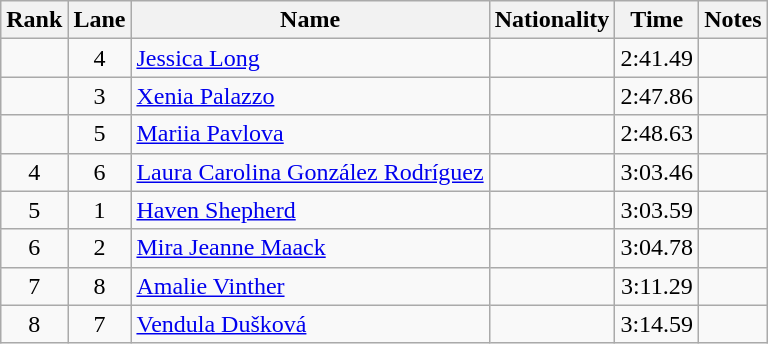<table class="wikitable sortable" style="text-align:center">
<tr>
<th>Rank</th>
<th>Lane</th>
<th>Name</th>
<th>Nationality</th>
<th>Time</th>
<th>Notes</th>
</tr>
<tr>
<td></td>
<td>4</td>
<td align=left><a href='#'>Jessica Long</a></td>
<td align=left></td>
<td>2:41.49</td>
<td></td>
</tr>
<tr>
<td></td>
<td>3</td>
<td align=left><a href='#'>Xenia Palazzo</a></td>
<td align=left></td>
<td>2:47.86</td>
<td></td>
</tr>
<tr>
<td></td>
<td>5</td>
<td align=left><a href='#'>Mariia Pavlova</a></td>
<td align=left></td>
<td>2:48.63</td>
<td></td>
</tr>
<tr>
<td>4</td>
<td>6</td>
<td align=left><a href='#'>Laura Carolina González Rodríguez</a></td>
<td align=left></td>
<td>3:03.46</td>
<td></td>
</tr>
<tr>
<td>5</td>
<td>1</td>
<td align=left><a href='#'>Haven Shepherd</a></td>
<td align=left></td>
<td>3:03.59</td>
<td></td>
</tr>
<tr>
<td>6</td>
<td>2</td>
<td align=left><a href='#'>Mira Jeanne Maack</a></td>
<td align=left></td>
<td>3:04.78</td>
<td></td>
</tr>
<tr>
<td>7</td>
<td>8</td>
<td align=left><a href='#'>Amalie Vinther</a></td>
<td align=left></td>
<td>3:11.29</td>
<td></td>
</tr>
<tr>
<td>8</td>
<td>7</td>
<td align=left><a href='#'>Vendula Dušková</a></td>
<td align=left></td>
<td>3:14.59</td>
<td></td>
</tr>
</table>
